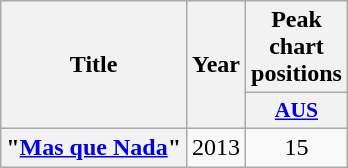<table class="wikitable plainrowheaders" style="text-align:center;" border="1">
<tr>
<th scope="col" rowspan="2">Title</th>
<th scope="col" rowspan="2">Year</th>
<th scope="col" colspan="1">Peak chart positions</th>
</tr>
<tr>
<th scope="col" style="width:3em;font-size:90%;"><a href='#'>AUS</a><br></th>
</tr>
<tr>
<th scope="row">"<a href='#'>Mas que Nada</a>"</th>
<td>2013</td>
<td>15</td>
</tr>
</table>
